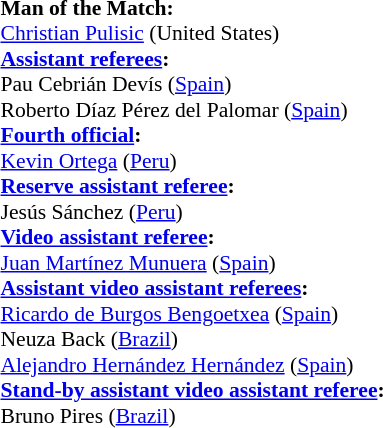<table style="width:100%; font-size:90%;">
<tr>
<td><br><strong>Man of the Match:</strong>
<br><a href='#'>Christian Pulisic</a> (United States)<br><strong><a href='#'>Assistant referees</a>:</strong>
<br>Pau Cebrián Devís (<a href='#'>Spain</a>)
<br>Roberto Díaz Pérez del Palomar (<a href='#'>Spain</a>)
<br><strong><a href='#'>Fourth official</a>:</strong>
<br><a href='#'>Kevin Ortega</a> (<a href='#'>Peru</a>)
<br><strong><a href='#'>Reserve assistant referee</a>:</strong>
<br>Jesús Sánchez (<a href='#'>Peru</a>)
<br><strong><a href='#'>Video assistant referee</a>:</strong>
<br><a href='#'>Juan Martínez Munuera</a> (<a href='#'>Spain</a>)
<br><strong><a href='#'>Assistant video assistant referees</a>:</strong>
<br><a href='#'>Ricardo de Burgos Bengoetxea</a> (<a href='#'>Spain</a>)
<br> Neuza Back (<a href='#'>Brazil</a>)
<br><a href='#'>Alejandro Hernández Hernández</a> (<a href='#'>Spain</a>)
<br><strong><a href='#'>Stand-by assistant video assistant referee</a>:</strong>
<br>Bruno Pires (<a href='#'>Brazil</a>)</td>
</tr>
</table>
